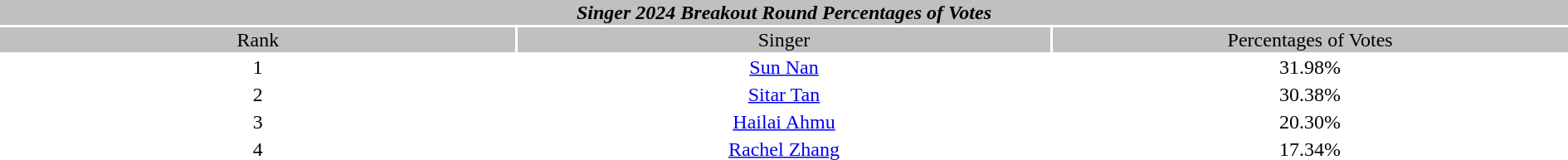<table width="100%" style="text-align:center">
<tr align=center style="background:silver">
<td colspan="3"><div><strong><em>Singer<em> 2024 Breakout Round Percentages of Votes<strong></div></td>
</tr>
<tr align=center style="background:silver">
<td style="width:33%"></strong>Rank<strong></td>
<td style="width:34%"></strong>Singer<strong></td>
<td style="width:33%"></strong>Percentages of Votes<strong></td>
</tr>
<tr>
<td>1</td>
<td><a href='#'>Sun Nan</a></td>
<td>31.98%</td>
</tr>
<tr>
<td>2</td>
<td><a href='#'>Sitar Tan</a></td>
<td>30.38%</td>
</tr>
<tr>
<td>3</td>
<td><a href='#'>Hailai Ahmu</a></td>
<td>20.30%</td>
</tr>
<tr>
<td>4</td>
<td><a href='#'>Rachel Zhang</a></td>
<td>17.34%</td>
</tr>
</table>
